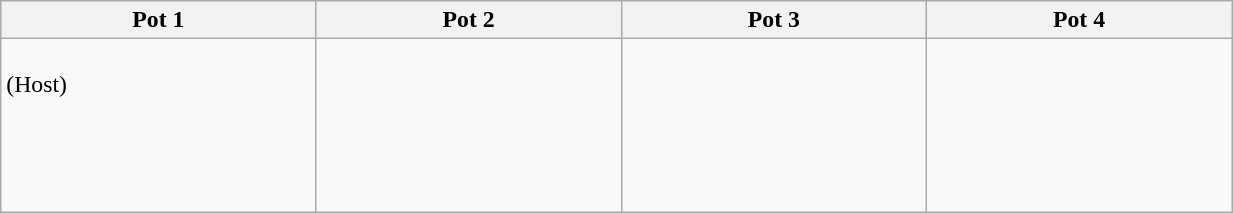<table class="wikitable" style="font-size:99%; text-align:left;" width="65%">
<tr>
<th width="5%">Pot 1</th>
<th width="5%">Pot 2</th>
<th width="5%">Pot 3</th>
<th width="5%">Pot 4</th>
</tr>
<tr>
<td valign="top"><br> (Host)<br>
<br>
<br>
<br>
<br>
</td>
<td valign="top"><br><br>
<br>
<br>
<br>
<br>
</td>
<td valign="top"><br><br>
<br>
<br>
<br>
<br>
</td>
<td valign="top"><br><br>
<br>
<br>
<br>
<br>
</td>
</tr>
</table>
